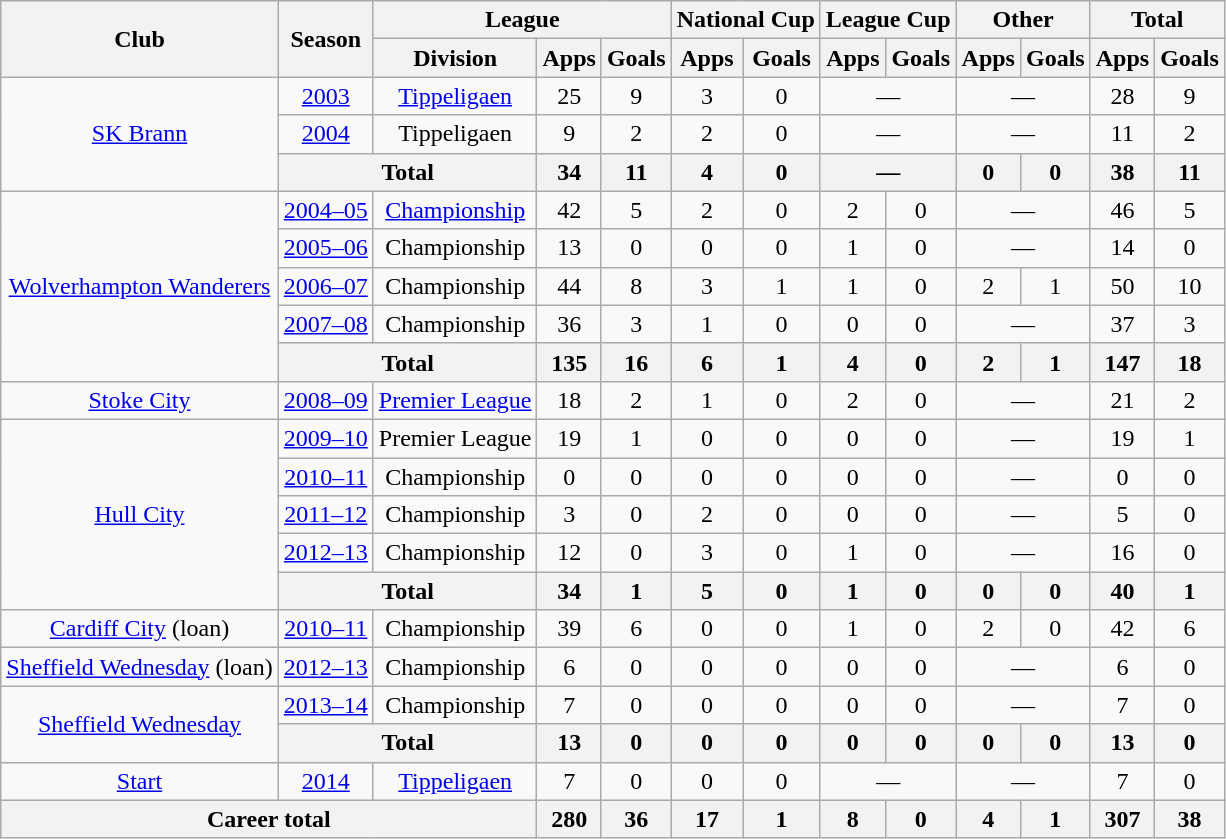<table class="wikitable" style="text-align: center;">
<tr>
<th rowspan="2">Club</th>
<th rowspan="2">Season</th>
<th colspan="3">League</th>
<th colspan="2">National Cup</th>
<th colspan="2">League Cup</th>
<th colspan="2">Other</th>
<th colspan="2">Total</th>
</tr>
<tr>
<th>Division</th>
<th>Apps</th>
<th>Goals</th>
<th>Apps</th>
<th>Goals</th>
<th>Apps</th>
<th>Goals</th>
<th>Apps</th>
<th>Goals</th>
<th>Apps</th>
<th>Goals</th>
</tr>
<tr>
<td rowspan="3"><a href='#'>SK Brann</a></td>
<td><a href='#'>2003</a></td>
<td><a href='#'>Tippeligaen</a></td>
<td>25</td>
<td>9</td>
<td>3</td>
<td>0</td>
<td colspan="2">—</td>
<td colspan="2">—</td>
<td>28</td>
<td>9</td>
</tr>
<tr>
<td><a href='#'>2004</a></td>
<td>Tippeligaen</td>
<td>9</td>
<td>2</td>
<td>2</td>
<td>0</td>
<td colspan="2">—</td>
<td colspan="2">—</td>
<td>11</td>
<td>2</td>
</tr>
<tr>
<th colspan="2">Total</th>
<th>34</th>
<th>11</th>
<th>4</th>
<th>0</th>
<th colspan="2">—</th>
<th>0</th>
<th>0</th>
<th>38</th>
<th>11</th>
</tr>
<tr>
<td rowspan="5"><a href='#'>Wolverhampton Wanderers</a></td>
<td><a href='#'>2004–05</a></td>
<td><a href='#'>Championship</a></td>
<td>42</td>
<td>5</td>
<td>2</td>
<td>0</td>
<td>2</td>
<td>0</td>
<td colspan="2">—</td>
<td>46</td>
<td>5</td>
</tr>
<tr>
<td><a href='#'>2005–06</a></td>
<td>Championship</td>
<td>13</td>
<td>0</td>
<td>0</td>
<td>0</td>
<td>1</td>
<td>0</td>
<td colspan="2">—</td>
<td>14</td>
<td>0</td>
</tr>
<tr>
<td><a href='#'>2006–07</a></td>
<td>Championship</td>
<td>44</td>
<td>8</td>
<td>3</td>
<td>1</td>
<td>1</td>
<td>0</td>
<td>2</td>
<td>1</td>
<td>50</td>
<td>10</td>
</tr>
<tr>
<td><a href='#'>2007–08</a></td>
<td>Championship</td>
<td>36</td>
<td>3</td>
<td>1</td>
<td>0</td>
<td>0</td>
<td>0</td>
<td colspan="2">—</td>
<td>37</td>
<td>3</td>
</tr>
<tr>
<th colspan="2">Total</th>
<th>135</th>
<th>16</th>
<th>6</th>
<th>1</th>
<th>4</th>
<th>0</th>
<th>2</th>
<th>1</th>
<th>147</th>
<th>18</th>
</tr>
<tr>
<td><a href='#'>Stoke City</a></td>
<td><a href='#'>2008–09</a></td>
<td><a href='#'>Premier League</a></td>
<td>18</td>
<td>2</td>
<td>1</td>
<td>0</td>
<td>2</td>
<td>0</td>
<td colspan="2">—</td>
<td>21</td>
<td>2</td>
</tr>
<tr>
<td rowspan="5"><a href='#'>Hull City</a></td>
<td><a href='#'>2009–10</a></td>
<td>Premier League</td>
<td>19</td>
<td>1</td>
<td>0</td>
<td>0</td>
<td>0</td>
<td>0</td>
<td colspan="2">—</td>
<td>19</td>
<td>1</td>
</tr>
<tr>
<td><a href='#'>2010–11</a></td>
<td>Championship</td>
<td>0</td>
<td>0</td>
<td>0</td>
<td>0</td>
<td>0</td>
<td>0</td>
<td colspan="2">—</td>
<td>0</td>
<td>0</td>
</tr>
<tr>
<td><a href='#'>2011–12</a></td>
<td>Championship</td>
<td>3</td>
<td>0</td>
<td>2</td>
<td>0</td>
<td>0</td>
<td>0</td>
<td colspan="2">—</td>
<td>5</td>
<td>0</td>
</tr>
<tr>
<td><a href='#'>2012–13</a></td>
<td>Championship</td>
<td>12</td>
<td>0</td>
<td>3</td>
<td>0</td>
<td>1</td>
<td>0</td>
<td colspan="2">—</td>
<td>16</td>
<td>0</td>
</tr>
<tr>
<th colspan="2">Total</th>
<th>34</th>
<th>1</th>
<th>5</th>
<th>0</th>
<th>1</th>
<th>0</th>
<th>0</th>
<th>0</th>
<th>40</th>
<th>1</th>
</tr>
<tr>
<td><a href='#'>Cardiff City</a> (loan)</td>
<td><a href='#'>2010–11</a></td>
<td>Championship</td>
<td>39</td>
<td>6</td>
<td>0</td>
<td>0</td>
<td>1</td>
<td>0</td>
<td>2</td>
<td>0</td>
<td>42</td>
<td>6</td>
</tr>
<tr>
<td><a href='#'>Sheffield Wednesday</a> (loan)</td>
<td><a href='#'>2012–13</a></td>
<td>Championship</td>
<td>6</td>
<td>0</td>
<td>0</td>
<td>0</td>
<td>0</td>
<td>0</td>
<td colspan="2">—</td>
<td>6</td>
<td>0</td>
</tr>
<tr>
<td rowspan=2><a href='#'>Sheffield Wednesday</a></td>
<td><a href='#'>2013–14</a></td>
<td>Championship</td>
<td>7</td>
<td>0</td>
<td>0</td>
<td>0</td>
<td>0</td>
<td>0</td>
<td colspan="2">—</td>
<td>7</td>
<td>0</td>
</tr>
<tr>
<th colspan="2">Total</th>
<th>13</th>
<th>0</th>
<th>0</th>
<th>0</th>
<th>0</th>
<th>0</th>
<th>0</th>
<th>0</th>
<th>13</th>
<th>0</th>
</tr>
<tr>
<td><a href='#'>Start</a></td>
<td><a href='#'>2014</a></td>
<td><a href='#'>Tippeligaen</a></td>
<td>7</td>
<td>0</td>
<td>0</td>
<td>0</td>
<td colspan="2">—</td>
<td colspan="2">—</td>
<td>7</td>
<td>0</td>
</tr>
<tr>
<th colspan="3">Career total</th>
<th>280</th>
<th>36</th>
<th>17</th>
<th>1</th>
<th>8</th>
<th>0</th>
<th>4</th>
<th>1</th>
<th>307</th>
<th>38</th>
</tr>
</table>
